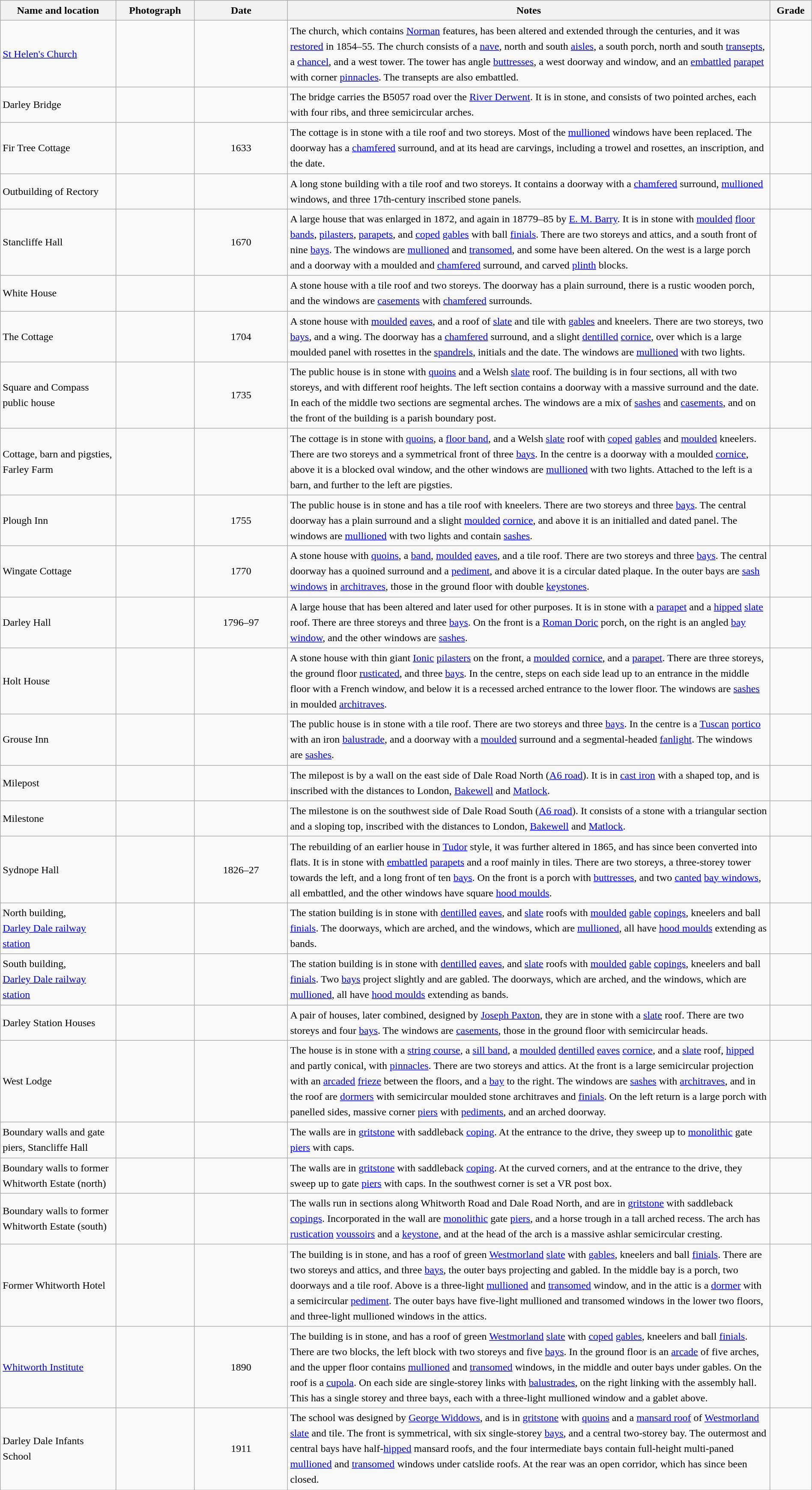<table class="wikitable sortable plainrowheaders" style="width:100%; border:0; text-align:left; line-height:150%;">
<tr>
<th scope="col"  style="width:150px">Name and location</th>
<th scope="col"  style="width:100px" class="unsortable">Photograph</th>
<th scope="col"  style="width:120px">Date</th>
<th scope="col"  style="width:650px" class="unsortable">Notes</th>
<th scope="col"  style="width:50px">Grade</th>
</tr>
<tr>
<td><a href='#'>St Helen's Church</a><br><small></small></td>
<td></td>
<td align="center"></td>
<td>The church, which contains <a href='#'>Norman</a> features, has been altered and extended through the centuries, and it was <a href='#'>restored</a> in 1854–55.  The church consists of a <a href='#'>nave</a>, north and south <a href='#'>aisles</a>, a south porch, north and south <a href='#'>transepts</a>, a <a href='#'>chancel</a>, and a west tower.  The tower has angle <a href='#'>buttresses</a>, a west doorway and window, and an <a href='#'>embattled</a> <a href='#'>parapet</a> with corner <a href='#'>pinnacles</a>.  The transepts are also embattled.</td>
<td align="center" ></td>
</tr>
<tr>
<td>Darley Bridge<br><small></small></td>
<td></td>
<td align="center"></td>
<td>The bridge carries the B5057 road over the <a href='#'>River Derwent</a>.  It is in stone, and consists of two pointed arches, each with four ribs, and three semicircular arches.</td>
<td align="center" ></td>
</tr>
<tr>
<td>Fir Tree Cottage<br><small></small></td>
<td></td>
<td align="center">1633</td>
<td>The cottage is in stone with a tile roof and two storeys.  Most of the <a href='#'>mullioned</a> windows have been replaced.  The doorway has a <a href='#'>chamfered</a> surround, and at its head are carvings, including a trowel and rosettes, an inscription, and the date.</td>
<td align="center" ></td>
</tr>
<tr>
<td>Outbuilding of Rectory<br><small></small></td>
<td></td>
<td align="center"></td>
<td>A long stone building with a tile roof and two storeys.  It contains a doorway with a <a href='#'>chamfered</a> surround, <a href='#'>mullioned</a> windows, and three 17th-century inscribed stone panels.</td>
<td align="center" ></td>
</tr>
<tr>
<td>Stancliffe Hall<br><small></small></td>
<td></td>
<td align="center">1670</td>
<td>A large house that was enlarged in 1872, and again in 18779–85 by <a href='#'>E. M. Barry</a>.  It is in stone with <a href='#'>moulded</a> <a href='#'>floor bands</a>, <a href='#'>pilasters</a>, <a href='#'>parapets</a>, and <a href='#'>coped</a> <a href='#'>gables</a> with ball <a href='#'>finials</a>.  There are two storeys and attics, and a south front of nine <a href='#'>bays</a>.  The windows are <a href='#'>mullioned</a> and <a href='#'>transomed</a>, and some have been altered.  On the west is a large porch and a doorway with a moulded and <a href='#'>chamfered</a> surround, and carved <a href='#'>plinth</a> blocks.</td>
<td align="center" ></td>
</tr>
<tr>
<td>White House<br><small></small></td>
<td></td>
<td align="center"></td>
<td>A stone house with a tile roof and two storeys.  The doorway has a plain surround, there is a rustic wooden porch, and the windows are <a href='#'>casements</a> with <a href='#'>chamfered</a> surrounds.</td>
<td align="center" ></td>
</tr>
<tr>
<td>The Cottage<br><small></small></td>
<td></td>
<td align="center">1704</td>
<td>A stone house with <a href='#'>moulded</a> <a href='#'>eaves</a>, and a roof of <a href='#'>slate</a> and tile with <a href='#'>gables</a> and kneelers.  There are two storeys, two <a href='#'>bays</a>, and a wing.  The doorway has a <a href='#'>chamfered</a> surround, and a slight <a href='#'>dentilled</a> <a href='#'>cornice</a>, over which is a large moulded panel with rosettes in the <a href='#'>spandrels</a>, initials and the date.  The windows are <a href='#'>mullioned</a> with two lights.</td>
<td align="center" ></td>
</tr>
<tr>
<td>Square and Compass public house<br><small></small></td>
<td></td>
<td align="center">1735</td>
<td>The public house is in stone with <a href='#'>quoins</a> and a Welsh <a href='#'>slate</a> roof.  The building is in four sections, all with two storeys, and with different roof heights. The left section contains a doorway with a massive surround and the date.  In each of the middle two sections are segmental arches.  The windows are a mix of <a href='#'>sashes</a> and <a href='#'>casements</a>, and on the front of the building is a parish boundary post.</td>
<td align="center" ></td>
</tr>
<tr>
<td>Cottage, barn and pigsties,<br>Farley Farm<br><small></small></td>
<td></td>
<td align="center"></td>
<td>The cottage is in stone with <a href='#'>quoins</a>, a <a href='#'>floor band</a>, and a Welsh <a href='#'>slate</a> roof with <a href='#'>coped</a> <a href='#'>gables</a> and <a href='#'>moulded</a> kneelers.  There are two storeys and a symmetrical front of three <a href='#'>bays</a>.  In the centre is a doorway with a moulded <a href='#'>cornice</a>, above it is a blocked oval window, and the other windows are <a href='#'>mullioned</a> with two lights.  Attached to the left is a barn, and further to the left are pigsties.</td>
<td align="center" ></td>
</tr>
<tr>
<td>Plough Inn<br><small></small></td>
<td></td>
<td align="center">1755</td>
<td>The public house is in stone and has a tile roof with kneelers.  There are two storeys and three <a href='#'>bays</a>.  The central doorway has a plain surround and a slight <a href='#'>moulded</a> <a href='#'>cornice</a>, and above it is an initialled and dated panel.  The windows are <a href='#'>mullioned</a> with two lights and contain <a href='#'>sashes</a>.</td>
<td align="center" ></td>
</tr>
<tr>
<td>Wingate Cottage<br><small></small></td>
<td></td>
<td align="center">1770</td>
<td>A stone house with <a href='#'>quoins</a>, a <a href='#'>band</a>, <a href='#'>moulded</a> <a href='#'>eaves</a>, and a tile roof.  There are two storeys and three <a href='#'>bays</a>.  The central doorway has a quoined surround and a <a href='#'>pediment</a>, and above it is a circular dated plaque.  In the outer bays are <a href='#'>sash windows</a> in <a href='#'>architraves</a>, those in the ground floor with double <a href='#'>keystones</a>.</td>
<td align="center" ></td>
</tr>
<tr>
<td>Darley Hall<br><small></small></td>
<td></td>
<td align="center">1796–97</td>
<td>A large house that has been altered and later used for other purposes.  It is in stone with a <a href='#'>parapet</a> and a <a href='#'>hipped</a> <a href='#'>slate</a> roof.  There are three storeys and three <a href='#'>bays</a>.  On the front is a <a href='#'>Roman Doric</a> porch, on the right is an angled <a href='#'>bay window</a>, and the other windows are <a href='#'>sashes</a>.</td>
<td align="center" ></td>
</tr>
<tr>
<td>Holt House<br><small></small></td>
<td></td>
<td align="center"></td>
<td>A stone house with thin giant <a href='#'>Ionic</a> <a href='#'>pilasters</a> on the front, a <a href='#'>moulded</a> <a href='#'>cornice</a>, and a <a href='#'>parapet</a>.  There are three storeys, the ground floor <a href='#'>rusticated</a>, and three <a href='#'>bays</a>.  In the centre, steps on each side lead up to an entrance in the middle floor with a French window, and below it is a recessed arched entrance to the lower floor.  The windows are <a href='#'>sashes</a> in moulded <a href='#'>architraves</a>.</td>
<td align="center" ></td>
</tr>
<tr>
<td>Grouse Inn<br><small></small></td>
<td></td>
<td align="center"></td>
<td>The public house is in stone with a tile roof.  There are two storeys and three <a href='#'>bays</a>.  In the centre is a <a href='#'>Tuscan</a> <a href='#'>portico</a> with an iron <a href='#'>balustrade</a>, and a doorway with a <a href='#'>moulded</a> surround and a segmental-headed <a href='#'>fanlight</a>.  The windows are <a href='#'>sashes</a>.</td>
<td align="center" ></td>
</tr>
<tr>
<td>Milepost<br><small></small></td>
<td></td>
<td align="center"></td>
<td>The milepost is by a wall on the east side of Dale Road North (<a href='#'>A6 road</a>).  It is in <a href='#'>cast iron</a> with a shaped top, and is inscribed with the distances to London, <a href='#'>Bakewell</a> and <a href='#'>Matlock</a>.</td>
<td align="center" ></td>
</tr>
<tr>
<td>Milestone<br><small></small></td>
<td></td>
<td align="center"></td>
<td>The milestone is on the southwest side of Dale Road South (<a href='#'>A6 road</a>).  It consists of a stone with a triangular section and a sloping top, inscribed with the distances to London, <a href='#'>Bakewell</a> and <a href='#'>Matlock</a>.</td>
<td align="center" ></td>
</tr>
<tr>
<td>Sydnope Hall<br><small></small></td>
<td></td>
<td align="center">1826–27</td>
<td>The rebuilding of an earlier house in <a href='#'>Tudor</a> style, it was further altered in 1865, and has since been converted into flats.  It is in stone with <a href='#'>embattled</a> <a href='#'>parapets</a> and a roof mainly in tiles.  There are two storeys, a three-storey tower towards the left, and a long front of ten <a href='#'>bays</a>.  On the front is a porch with <a href='#'>buttresses</a>, and two <a href='#'>canted</a> <a href='#'>bay windows</a>, all embattled, and the other windows have square <a href='#'>hood moulds</a>.</td>
<td align="center" ></td>
</tr>
<tr>
<td>North building,<br><a href='#'>Darley Dale railway station</a><br><small></small></td>
<td></td>
<td align="center"></td>
<td>The station building is in stone with <a href='#'>dentilled</a> <a href='#'>eaves</a>, and <a href='#'>slate</a> roofs with <a href='#'>moulded</a> <a href='#'>gable</a> <a href='#'>copings</a>, kneelers and ball <a href='#'>finials</a>.  The doorways, which are arched, and the windows, which are <a href='#'>mullioned</a>, all have <a href='#'>hood moulds</a> extending as bands.</td>
<td align="center" ></td>
</tr>
<tr>
<td>South building,<br><a href='#'>Darley Dale railway station</a><br><small></small></td>
<td></td>
<td align="center"></td>
<td>The station building is in stone with <a href='#'>dentilled</a> <a href='#'>eaves</a>, and <a href='#'>slate</a> roofs with <a href='#'>moulded</a> <a href='#'>gable</a> <a href='#'>copings</a>, kneelers and ball <a href='#'>finials</a>.  Two <a href='#'>bays</a> project slightly and are gabled.  The doorways, which are arched, and the windows, which are <a href='#'>mullioned</a>, all have <a href='#'>hood moulds</a> extending as bands.</td>
<td align="center" ></td>
</tr>
<tr>
<td>Darley Station Houses<br><small></small></td>
<td></td>
<td align="center"></td>
<td>A pair of houses, later combined, designed by <a href='#'>Joseph Paxton</a>, they are in stone with a <a href='#'>slate</a> roof.  There are two storeys and four <a href='#'>bays</a>.  The windows are <a href='#'>casements</a>, those in the ground floor with semicircular heads.</td>
<td align="center" ></td>
</tr>
<tr>
<td>West Lodge<br><small></small></td>
<td></td>
<td align="center"></td>
<td>The house is in stone with a <a href='#'>string course</a>, a <a href='#'>sill band</a>, a <a href='#'>moulded</a> <a href='#'>dentilled</a> <a href='#'>eaves</a> <a href='#'>cornice</a>, and a <a href='#'>slate</a> roof, <a href='#'>hipped</a> and partly conical, with <a href='#'>pinnacles</a>.  There are two storeys and attics.  At the front is a large semicircular projection with an <a href='#'>arcaded</a> <a href='#'>frieze</a> between the floors, and a <a href='#'>bay</a> to the right.  The windows are <a href='#'>sashes</a> with <a href='#'>architraves</a>, and in the roof are <a href='#'>dormers</a> with semicircular moulded stone architraves and <a href='#'>finials</a>.  On the left return is a large porch with panelled sides, massive corner <a href='#'>piers</a> with <a href='#'>pediments</a>, and an arched doorway.</td>
<td align="center" ></td>
</tr>
<tr>
<td>Boundary walls and gate piers, Stancliffe Hall<br><small></small></td>
<td></td>
<td align="center"></td>
<td>The walls are in <a href='#'>gritstone</a> with saddleback <a href='#'>coping</a>.  At the entrance to the drive, they sweep up to <a href='#'>monolithic</a> gate <a href='#'>piers</a> with caps.</td>
<td align="center" ></td>
</tr>
<tr>
<td>Boundary walls to former Whitworth Estate (north)<br><small></small></td>
<td></td>
<td align="center"></td>
<td>The walls are in <a href='#'>gritstone</a> with saddleback <a href='#'>coping</a>.  At the curved corners, and at the entrance to the drive, they sweep up to gate <a href='#'>piers</a> with caps.  In the southwest corner is set a VR post box.</td>
<td align="center" ></td>
</tr>
<tr>
<td>Boundary walls to former Whitworth Estate (south)<br><small></small></td>
<td></td>
<td align="center"></td>
<td>The walls run in sections along Whitworth Road and Dale Road North, and are in <a href='#'>gritstone</a> with saddleback <a href='#'>copings</a>.  Incorporated in the wall are <a href='#'>monolithic</a> gate <a href='#'>piers</a>, and a horse trough in a tall arched recess.  The arch has <a href='#'>rustication</a> <a href='#'>voussoirs</a> and a <a href='#'>keystone</a>, and at the head of the arch is a massive ashlar semicircular cresting.</td>
<td align="center" ></td>
</tr>
<tr>
<td>Former Whitworth Hotel<br><small></small></td>
<td></td>
<td align="center"></td>
<td>The building is in stone, and has a roof of green <a href='#'>Westmorland</a> <a href='#'>slate</a> with <a href='#'>gables</a>, kneelers and ball <a href='#'>finials</a>.  There are two storeys and attics, and three <a href='#'>bays</a>, the outer bays projecting and gabled.  In the middle bay is a porch, two doorways and a tile roof.  Above is a three-light <a href='#'>mullioned</a> and <a href='#'>transomed</a> window, and in the attic is a <a href='#'>dormer</a> with a semicircular <a href='#'>pediment</a>.  The outer bays have five-light mullioned and transomed windows in the lower two floors, and three-light mullioned windows in the attics.</td>
<td align="center" ></td>
</tr>
<tr>
<td><a href='#'>Whitworth Institute</a><br><small></small></td>
<td></td>
<td align="center">1890</td>
<td>The building is in stone, and has a roof of green <a href='#'>Westmorland</a> <a href='#'>slate</a> with <a href='#'>coped</a> <a href='#'>gables</a>, kneelers and ball <a href='#'>finials</a>.  There are two blocks, the left block with two storeys and five <a href='#'>bays</a>.  In the ground floor is an <a href='#'>arcade</a> of five arches, and the upper floor contains <a href='#'>mullioned</a> and <a href='#'>transomed</a> windows, in the middle and outer bays under gables.  On the roof is a <a href='#'>cupola</a>.  On each side are single-storey links with <a href='#'>balustrades</a>, on the right linking with the assembly hall.  This has a single storey and three bays, each with a three-light mullioned window and a gablet above.</td>
<td align="center" ></td>
</tr>
<tr>
<td>Darley Dale Infants School<br><small></small></td>
<td></td>
<td align="center">1911</td>
<td>The school was designed by <a href='#'>George Widdows</a>, and is in <a href='#'>gritstone</a> with <a href='#'>quoins</a> and a <a href='#'>mansard roof</a> of <a href='#'>Westmorland</a> <a href='#'>slate</a> and tile.  The front is symmetrical, with six single-storey <a href='#'>bays</a>, and a central two-storey bay.  The outermost and central bays have half-<a href='#'>hipped</a> mansard roofs, and the four intermediate bays contain full-height multi-paned <a href='#'>mullioned</a> and <a href='#'>transomed</a> windows under catslide roofs.  At the rear was an open corridor, which has since been closed.</td>
<td align="center" ></td>
</tr>
<tr>
</tr>
</table>
